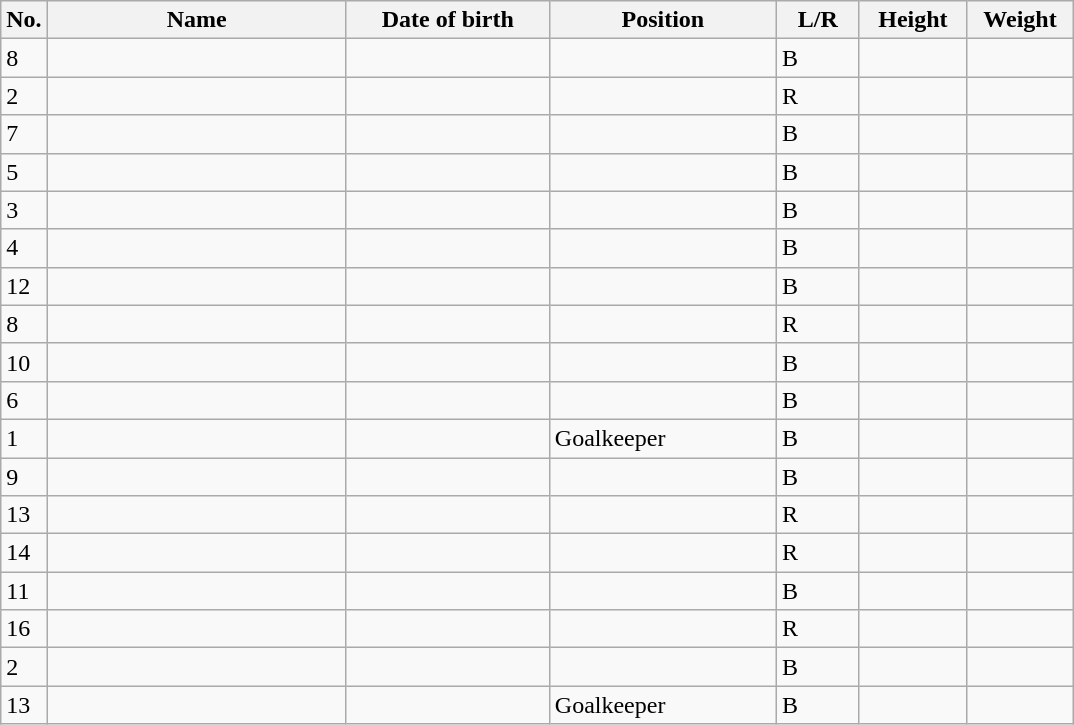<table class="wikitable sortable" style=font-size:100%; text-align:center;>
<tr>
<th>No.</th>
<th style=width:12em>Name</th>
<th style=width:8em>Date of birth</th>
<th style=width:9em>Position</th>
<th style=width:3em>L/R</th>
<th style=width:4em>Height</th>
<th style=width:4em>Weight</th>
</tr>
<tr>
<td>8</td>
<td align=left></td>
<td align=right></td>
<td></td>
<td>B</td>
<td></td>
<td></td>
</tr>
<tr>
<td>2</td>
<td align=left></td>
<td align=right></td>
<td></td>
<td>R</td>
<td></td>
<td></td>
</tr>
<tr>
<td>7</td>
<td align=left></td>
<td align=right></td>
<td></td>
<td>B</td>
<td></td>
<td></td>
</tr>
<tr>
<td>5</td>
<td align=left></td>
<td align=right></td>
<td></td>
<td>B</td>
<td></td>
<td></td>
</tr>
<tr>
<td>3</td>
<td align=left></td>
<td align=right></td>
<td></td>
<td>B</td>
<td></td>
<td></td>
</tr>
<tr>
<td>4</td>
<td align=left></td>
<td align=right></td>
<td></td>
<td>B</td>
<td></td>
<td></td>
</tr>
<tr>
<td>12</td>
<td align=left></td>
<td align=right></td>
<td></td>
<td>B</td>
<td></td>
<td></td>
</tr>
<tr>
<td>8</td>
<td align=left></td>
<td align=right></td>
<td></td>
<td>R</td>
<td></td>
<td></td>
</tr>
<tr>
<td>10</td>
<td align=left></td>
<td align=right></td>
<td></td>
<td>B</td>
<td></td>
<td></td>
</tr>
<tr>
<td>6</td>
<td align=left></td>
<td align=right></td>
<td></td>
<td>B</td>
<td></td>
<td></td>
</tr>
<tr>
<td>1</td>
<td align=left></td>
<td align=right></td>
<td>Goalkeeper</td>
<td>B</td>
<td></td>
<td></td>
</tr>
<tr>
<td>9</td>
<td align=left></td>
<td align=right></td>
<td></td>
<td>B</td>
<td></td>
<td></td>
</tr>
<tr>
<td>13</td>
<td align=left></td>
<td align=right></td>
<td></td>
<td>R</td>
<td></td>
<td></td>
</tr>
<tr>
<td>14</td>
<td align=left></td>
<td align=right></td>
<td></td>
<td>R</td>
<td></td>
<td></td>
</tr>
<tr>
<td>11</td>
<td align=left></td>
<td align=right></td>
<td></td>
<td>B</td>
<td></td>
<td></td>
</tr>
<tr>
<td>16</td>
<td align=left></td>
<td align=right></td>
<td></td>
<td>R</td>
<td></td>
<td></td>
</tr>
<tr>
<td>2</td>
<td align=left></td>
<td align=right></td>
<td></td>
<td>B</td>
<td></td>
<td></td>
</tr>
<tr>
<td>13</td>
<td align=left></td>
<td align=right></td>
<td>Goalkeeper</td>
<td>B</td>
<td></td>
<td></td>
</tr>
</table>
